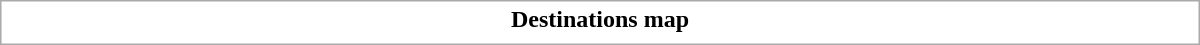<table class="collapsible uncollapsed" style="border:1px #aaa solid; width:50em; margin:0.2em auto">
<tr>
<th>Destinations map</th>
</tr>
<tr>
<td></td>
</tr>
</table>
